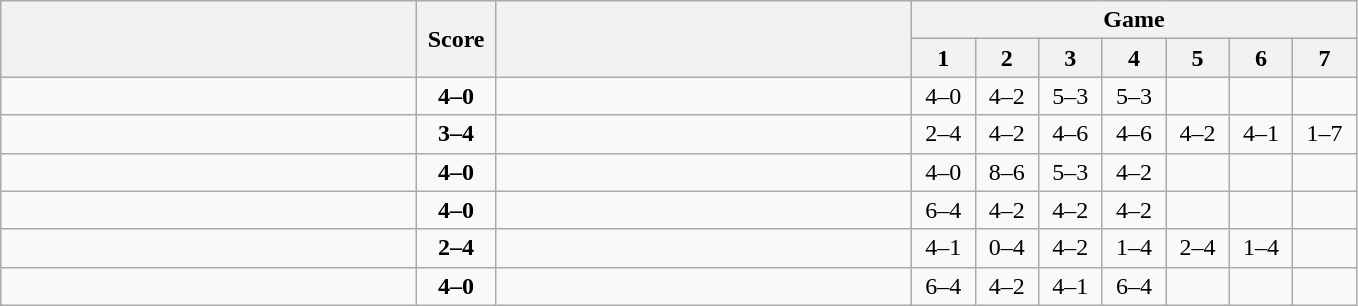<table class="wikitable" style="text-align: center;">
<tr>
<th rowspan=2 align="right" width="270"></th>
<th rowspan=2 width="45">Score</th>
<th rowspan=2 align="left" width="270"></th>
<th colspan=7>Game</th>
</tr>
<tr>
<th width="35">1</th>
<th width="35">2</th>
<th width="35">3</th>
<th width="35">4</th>
<th width="35">5</th>
<th width="35">6</th>
<th width="35">7</th>
</tr>
<tr>
<td align=left><strong></strong></td>
<td align=center><strong>4–0</strong></td>
<td align=left></td>
<td>4–0</td>
<td>4–2</td>
<td>5–3</td>
<td>5–3</td>
<td></td>
<td></td>
<td></td>
</tr>
<tr>
<td align=left></td>
<td align=center><strong>3–4</strong></td>
<td align=left><strong></strong></td>
<td>2–4</td>
<td>4–2</td>
<td>4–6</td>
<td>4–6</td>
<td>4–2</td>
<td>4–1</td>
<td>1–7</td>
</tr>
<tr>
<td align=left><strong></strong></td>
<td align=center><strong>4–0</strong></td>
<td align=left></td>
<td>4–0</td>
<td>8–6</td>
<td>5–3</td>
<td>4–2</td>
<td></td>
<td></td>
<td></td>
</tr>
<tr>
<td align=left><strong></strong></td>
<td align=center><strong>4–0</strong></td>
<td align=left></td>
<td>6–4</td>
<td>4–2</td>
<td>4–2</td>
<td>4–2</td>
<td></td>
<td></td>
<td></td>
</tr>
<tr>
<td align=left></td>
<td align=center><strong>2–4</strong></td>
<td align=left><strong></strong></td>
<td>4–1</td>
<td>0–4</td>
<td>4–2</td>
<td>1–4</td>
<td>2–4</td>
<td>1–4</td>
<td></td>
</tr>
<tr>
<td align=left><strong></strong></td>
<td align=center><strong>4–0</strong></td>
<td align=left></td>
<td>6–4</td>
<td>4–2</td>
<td>4–1</td>
<td>6–4</td>
<td></td>
<td></td>
<td></td>
</tr>
</table>
